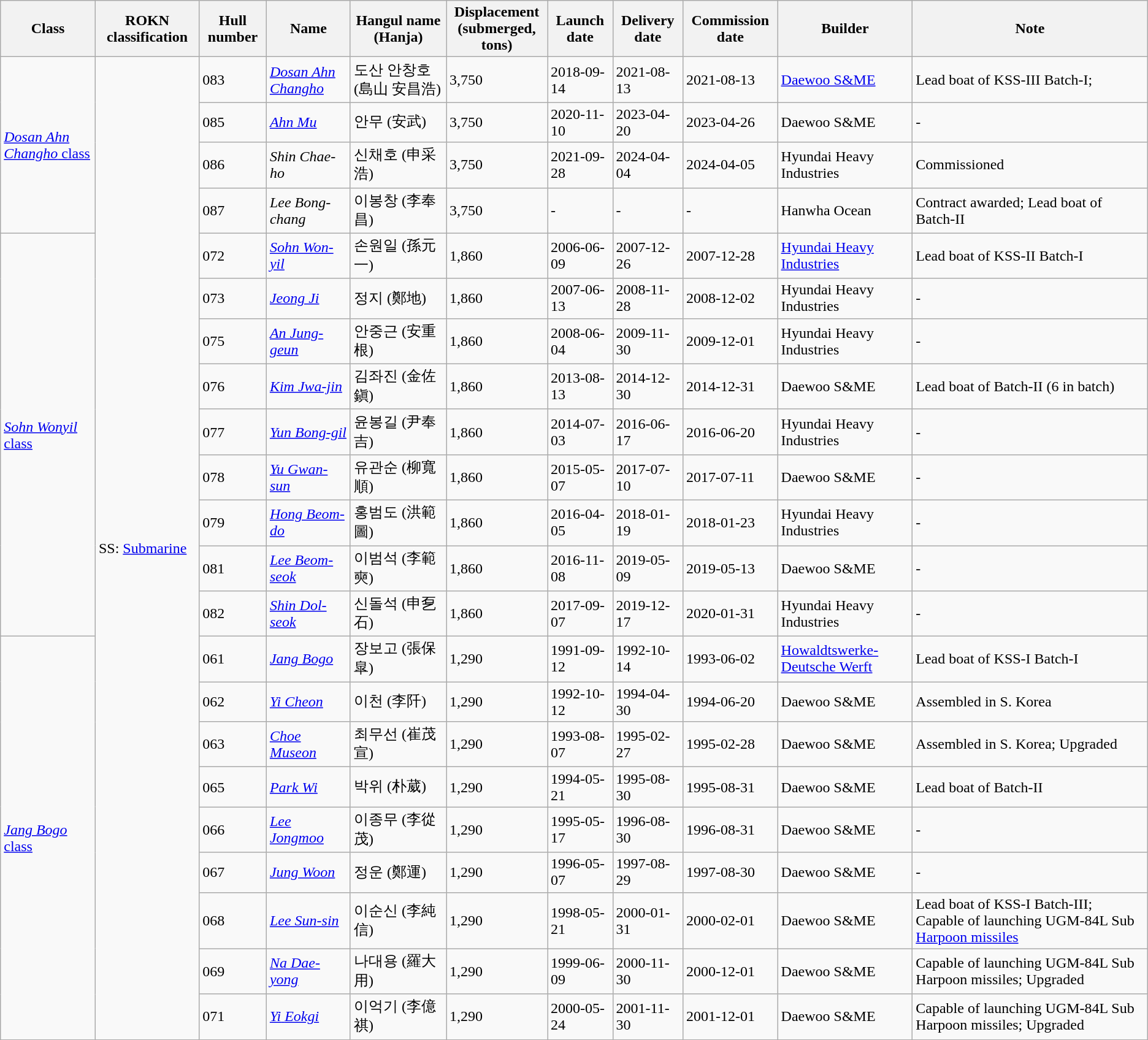<table class="wikitable">
<tr>
<th>Class</th>
<th>ROKN classification</th>
<th>Hull number</th>
<th>Name</th>
<th>Hangul name<br>(Hanja)</th>
<th>Displacement<br>(submerged, tons)</th>
<th>Launch date</th>
<th>Delivery date</th>
<th>Commission date</th>
<th>Builder</th>
<th>Note</th>
</tr>
<tr>
<td rowspan="4"><a href='#'><em>Dosan Ahn Changho</em> class</a></td>
<td rowspan="22">SS: <a href='#'>Submarine</a></td>
<td>083</td>
<td><a href='#'><em>Dosan Ahn Changho</em></a></td>
<td>도산 안창호 (島山 安昌浩)</td>
<td>3,750</td>
<td>2018-09-14</td>
<td>2021-08-13</td>
<td>2021-08-13</td>
<td><a href='#'>Daewoo S&ME</a></td>
<td>Lead boat of KSS-III Batch-I;</td>
</tr>
<tr>
<td>085</td>
<td><a href='#'><em>Ahn Mu</em></a></td>
<td>안무 (安武)</td>
<td>3,750</td>
<td>2020-11-10</td>
<td>2023-04-20</td>
<td>2023-04-26</td>
<td>Daewoo S&ME</td>
<td>-</td>
</tr>
<tr>
<td>086</td>
<td><em>Shin Chae-ho</em></td>
<td>신채호 (申采浩)</td>
<td>3,750</td>
<td>2021-09-28</td>
<td>2024-04-04</td>
<td>2024-04-05</td>
<td>Hyundai Heavy Industries</td>
<td>Commissioned</td>
</tr>
<tr>
<td>087</td>
<td><em>Lee Bong-chang</em></td>
<td>이봉창 (李奉昌)</td>
<td>3,750</td>
<td>-</td>
<td>-</td>
<td>-</td>
<td>Hanwha Ocean</td>
<td>Contract awarded; Lead boat of Batch-II</td>
</tr>
<tr>
<td rowspan="9"><a href='#'><em>Sohn Wonyil</em> class</a></td>
<td>072</td>
<td><em><a href='#'>Sohn Won-yil</a></em></td>
<td>손원일 (孫元一)</td>
<td>1,860</td>
<td>2006-06-09</td>
<td>2007-12-26</td>
<td>2007-12-28</td>
<td><a href='#'>Hyundai Heavy Industries</a></td>
<td>Lead boat of KSS-II Batch-I</td>
</tr>
<tr>
<td>073</td>
<td><em><a href='#'>Jeong Ji</a></em></td>
<td>정지 (鄭地)</td>
<td>1,860</td>
<td>2007-06-13</td>
<td>2008-11-28</td>
<td>2008-12-02</td>
<td>Hyundai Heavy Industries</td>
<td>-</td>
</tr>
<tr>
<td>075</td>
<td><em><a href='#'>An Jung-geun</a></em></td>
<td>안중근 (安重根)</td>
<td>1,860</td>
<td>2008-06-04</td>
<td>2009-11-30</td>
<td>2009-12-01</td>
<td>Hyundai Heavy Industries</td>
<td>-</td>
</tr>
<tr>
<td>076</td>
<td><em><a href='#'>Kim Jwa-jin</a></em></td>
<td>김좌진 (金佐鎭)</td>
<td>1,860</td>
<td>2013-08-13</td>
<td>2014-12-30</td>
<td>2014-12-31</td>
<td>Daewoo S&ME</td>
<td>Lead boat of Batch-II (6 in batch)</td>
</tr>
<tr>
<td>077</td>
<td><em><a href='#'>Yun Bong-gil</a></em></td>
<td>윤봉길 (尹奉吉)</td>
<td>1,860</td>
<td>2014-07-03</td>
<td>2016-06-17</td>
<td>2016-06-20</td>
<td>Hyundai Heavy Industries</td>
<td>-</td>
</tr>
<tr>
<td>078</td>
<td><em><a href='#'>Yu Gwan-sun</a></em></td>
<td>유관순 (柳寬順)</td>
<td>1,860</td>
<td>2015-05-07</td>
<td>2017-07-10</td>
<td>2017-07-11</td>
<td>Daewoo S&ME</td>
<td>-</td>
</tr>
<tr>
<td>079</td>
<td><em><a href='#'>Hong Beom-do</a></em></td>
<td>홍범도 (洪範圖)</td>
<td>1,860</td>
<td>2016-04-05</td>
<td>2018-01-19</td>
<td>2018-01-23</td>
<td>Hyundai Heavy Industries</td>
<td>-</td>
</tr>
<tr>
<td>081</td>
<td><em><a href='#'>Lee Beom-seok</a></em></td>
<td>이범석 (李範奭)</td>
<td>1,860</td>
<td>2016-11-08</td>
<td>2019-05-09</td>
<td>2019-05-13</td>
<td>Daewoo S&ME</td>
<td>-</td>
</tr>
<tr>
<td>082</td>
<td><em><a href='#'>Shin Dol-seok</a></em></td>
<td>신돌석 (申乭石)</td>
<td>1,860</td>
<td>2017-09-07</td>
<td>2019-12-17</td>
<td>2020-01-31</td>
<td>Hyundai Heavy Industries</td>
<td>-</td>
</tr>
<tr>
<td rowspan="9"><a href='#'><em>Jang Bogo</em> class</a></td>
<td>061</td>
<td><a href='#'><em>Jang Bogo</em></a></td>
<td>장보고 (張保皐)</td>
<td>1,290</td>
<td>1991-09-12</td>
<td>1992-10-14</td>
<td>1993-06-02</td>
<td><a href='#'>Howaldtswerke-Deutsche Werft</a></td>
<td>Lead boat of KSS-I Batch-I</td>
</tr>
<tr>
<td>062</td>
<td><em><a href='#'>Yi Cheon</a></em></td>
<td>이천 (李阡)</td>
<td>1,290</td>
<td>1992-10-12</td>
<td>1994-04-30</td>
<td>1994-06-20</td>
<td>Daewoo S&ME</td>
<td>Assembled in S. Korea</td>
</tr>
<tr>
<td>063</td>
<td><a href='#'><em>Choe Museon</em></a></td>
<td>최무선 (崔茂宣)</td>
<td>1,290</td>
<td>1993-08-07</td>
<td>1995-02-27</td>
<td>1995-02-28</td>
<td>Daewoo S&ME</td>
<td>Assembled in S. Korea; Upgraded</td>
</tr>
<tr>
<td>065</td>
<td><a href='#'><em>Park Wi</em></a></td>
<td>박위 (朴葳)</td>
<td>1,290</td>
<td>1994-05-21</td>
<td>1995-08-30</td>
<td>1995-08-31</td>
<td>Daewoo S&ME</td>
<td>Lead boat of Batch-II</td>
</tr>
<tr>
<td>066</td>
<td><a href='#'><em>Lee Jongmoo</em></a></td>
<td>이종무 (李從茂)</td>
<td>1,290</td>
<td>1995-05-17</td>
<td>1996-08-30</td>
<td>1996-08-31</td>
<td>Daewoo S&ME</td>
<td>-</td>
</tr>
<tr>
<td>067</td>
<td><a href='#'><em>Jung Woon</em></a></td>
<td>정운 (鄭運)</td>
<td>1,290</td>
<td>1996-05-07</td>
<td>1997-08-29</td>
<td>1997-08-30</td>
<td>Daewoo S&ME</td>
<td>-</td>
</tr>
<tr>
<td>068</td>
<td><a href='#'><em>Lee Sun-sin</em></a></td>
<td>이순신 (李純信)</td>
<td>1,290</td>
<td>1998-05-21</td>
<td>2000-01-31</td>
<td>2000-02-01</td>
<td>Daewoo S&ME</td>
<td>Lead boat of KSS-I Batch-III; Capable of launching UGM-84L Sub <a href='#'>Harpoon missiles</a></td>
</tr>
<tr>
<td>069</td>
<td><a href='#'><em>Na Dae-yong</em></a></td>
<td>나대용 (羅大用)</td>
<td>1,290</td>
<td>1999-06-09</td>
<td>2000-11-30</td>
<td>2000-12-01</td>
<td>Daewoo S&ME</td>
<td>Capable of launching UGM-84L Sub Harpoon missiles; Upgraded</td>
</tr>
<tr>
<td>071</td>
<td><a href='#'><em>Yi</em> <em>Eokgi</em></a></td>
<td>이억기 (李億祺)</td>
<td>1,290</td>
<td>2000-05-24</td>
<td>2001-11-30</td>
<td>2001-12-01</td>
<td>Daewoo S&ME</td>
<td>Capable of launching UGM-84L Sub Harpoon missiles; Upgraded</td>
</tr>
</table>
